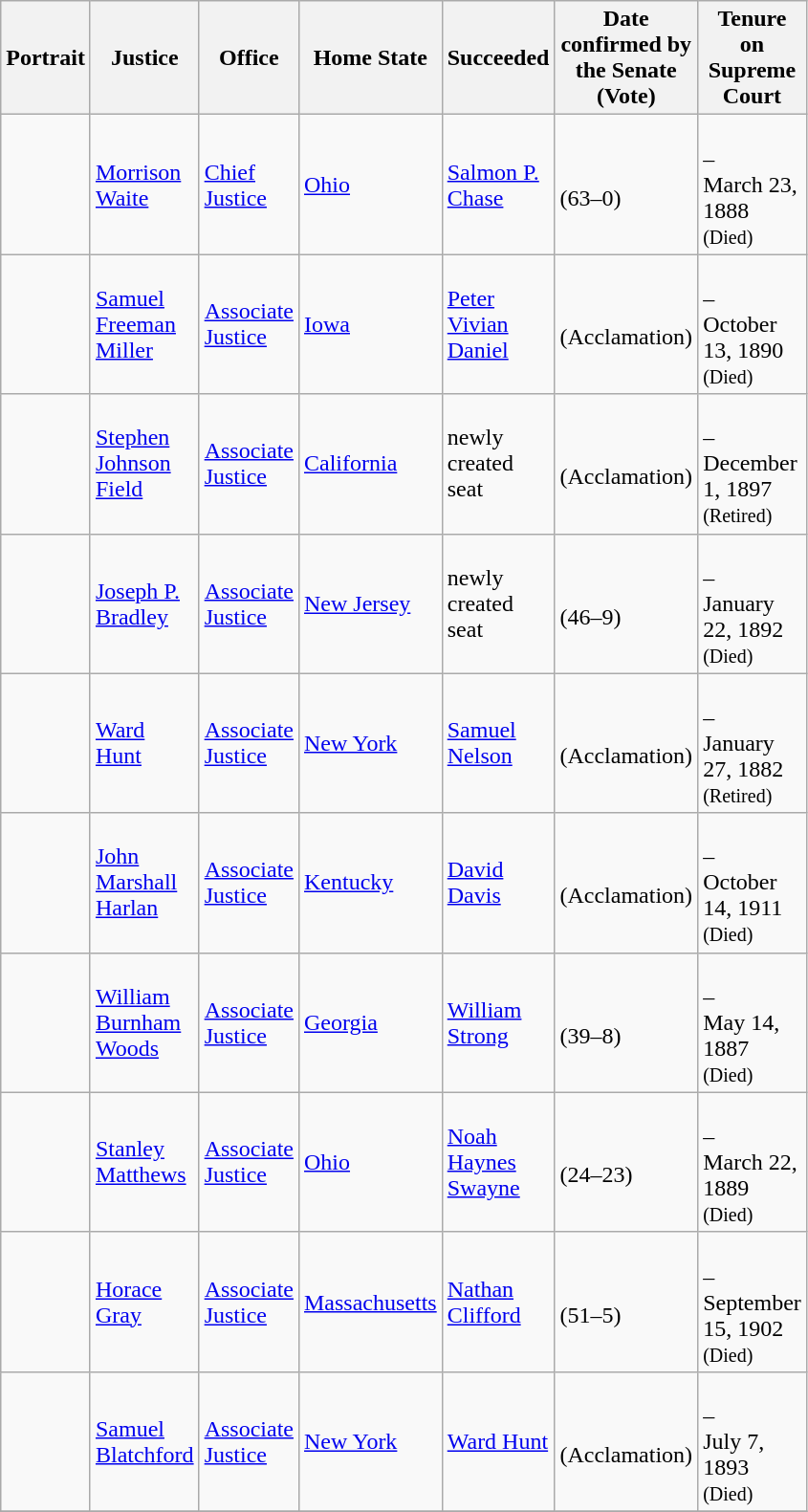<table class="wikitable sortable">
<tr>
<th scope="col" style="width: 10px;">Portrait</th>
<th scope="col" style="width: 10px;">Justice</th>
<th scope="col" style="width: 10px;">Office</th>
<th scope="col" style="width: 10px;">Home State</th>
<th scope="col" style="width: 10px;">Succeeded</th>
<th scope="col" style="width: 10px;">Date confirmed by the Senate<br>(Vote)</th>
<th scope="col" style="width: 10px;">Tenure on Supreme Court</th>
</tr>
<tr>
<td></td>
<td><a href='#'>Morrison Waite</a></td>
<td><a href='#'>Chief Justice</a></td>
<td><a href='#'>Ohio</a></td>
<td><a href='#'>Salmon P. Chase</a></td>
<td><br>(63–0)</td>
<td><br>–<br>March 23, 1888<br><small>(Died)</small></td>
</tr>
<tr>
<td></td>
<td><a href='#'>Samuel Freeman Miller</a></td>
<td><a href='#'>Associate Justice</a></td>
<td><a href='#'>Iowa</a></td>
<td><a href='#'>Peter Vivian Daniel</a></td>
<td><br>(Acclamation)</td>
<td><br>–<br>October 13, 1890<br><small>(Died)</small></td>
</tr>
<tr>
<td></td>
<td><a href='#'>Stephen Johnson Field</a></td>
<td><a href='#'>Associate Justice</a></td>
<td><a href='#'>California</a></td>
<td>newly created seat</td>
<td><br>(Acclamation)</td>
<td><br>–<br>December 1, 1897<br><small>(Retired)</small></td>
</tr>
<tr>
<td></td>
<td><a href='#'>Joseph P. Bradley</a></td>
<td><a href='#'>Associate Justice</a></td>
<td><a href='#'>New Jersey</a></td>
<td>newly created seat</td>
<td><br>(46–9)</td>
<td><br>–<br>January 22, 1892<br><small>(Died)</small></td>
</tr>
<tr>
<td></td>
<td><a href='#'>Ward Hunt</a></td>
<td><a href='#'>Associate Justice</a></td>
<td><a href='#'>New York</a></td>
<td><a href='#'>Samuel Nelson</a></td>
<td><br>(Acclamation)</td>
<td><br>–<br>January 27, 1882<br><small>(Retired)</small></td>
</tr>
<tr>
<td></td>
<td><a href='#'>John Marshall Harlan</a></td>
<td><a href='#'>Associate Justice</a></td>
<td><a href='#'>Kentucky</a></td>
<td><a href='#'>David Davis</a></td>
<td><br>(Acclamation)</td>
<td><br>–<br>October 14, 1911<br><small>(Died)</small></td>
</tr>
<tr>
<td></td>
<td><a href='#'>William Burnham Woods</a></td>
<td><a href='#'>Associate Justice</a></td>
<td><a href='#'>Georgia</a></td>
<td><a href='#'>William Strong</a></td>
<td><br>(39–8)</td>
<td><br>–<br>May 14, 1887<br><small>(Died)</small></td>
</tr>
<tr>
<td></td>
<td><a href='#'>Stanley Matthews</a></td>
<td><a href='#'>Associate Justice</a></td>
<td><a href='#'>Ohio</a></td>
<td><a href='#'>Noah Haynes Swayne</a></td>
<td><br>(24–23)</td>
<td><br>–<br>March 22, 1889<br><small>(Died)</small></td>
</tr>
<tr>
<td></td>
<td><a href='#'>Horace Gray</a></td>
<td><a href='#'>Associate Justice</a></td>
<td><a href='#'>Massachusetts</a></td>
<td><a href='#'>Nathan Clifford</a></td>
<td><br>(51–5)</td>
<td><br>–<br>September 15, 1902<br><small>(Died)</small></td>
</tr>
<tr>
<td></td>
<td><a href='#'>Samuel Blatchford</a></td>
<td><a href='#'>Associate Justice</a></td>
<td><a href='#'>New York</a></td>
<td><a href='#'>Ward Hunt</a></td>
<td><br>(Acclamation)</td>
<td><br>–<br>July 7, 1893<br><small>(Died)</small></td>
</tr>
<tr>
</tr>
</table>
